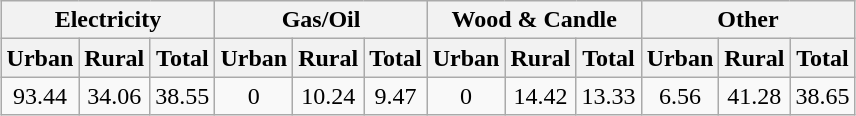<table class="wikitable" style="margin-left: auto; margin-right: auto; text-align: center">
<tr>
<th colspan="3">Electricity</th>
<th colspan="3">Gas/Oil</th>
<th colspan="3">Wood & Candle</th>
<th colspan="3">Other</th>
</tr>
<tr>
<th>Urban</th>
<th>Rural</th>
<th>Total</th>
<th>Urban</th>
<th>Rural</th>
<th>Total</th>
<th>Urban</th>
<th>Rural</th>
<th>Total</th>
<th>Urban</th>
<th>Rural</th>
<th>Total</th>
</tr>
<tr>
<td>93.44</td>
<td>34.06</td>
<td>38.55</td>
<td>0</td>
<td>10.24</td>
<td>9.47</td>
<td>0</td>
<td>14.42</td>
<td>13.33</td>
<td>6.56</td>
<td>41.28</td>
<td>38.65</td>
</tr>
</table>
